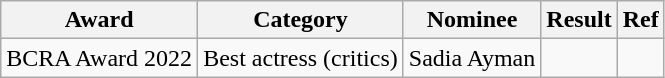<table class="wikitable">
<tr>
<th>Award</th>
<th>Category</th>
<th>Nominee</th>
<th>Result</th>
<th>Ref</th>
</tr>
<tr>
<td>BCRA Award 2022</td>
<td>Best actress (critics)</td>
<td>Sadia Ayman</td>
<td></td>
<td></td>
</tr>
</table>
